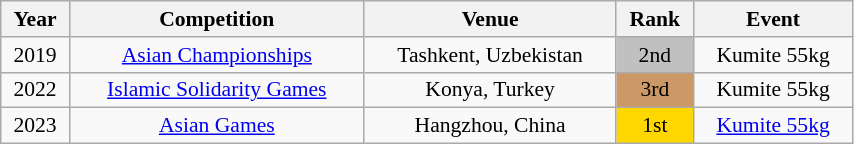<table class="wikitable sortable" width=45% style="font-size:90%; text-align:center;">
<tr>
<th>Year</th>
<th>Competition</th>
<th>Venue</th>
<th>Rank</th>
<th>Event</th>
</tr>
<tr>
<td>2019</td>
<td><a href='#'>Asian Championships</a></td>
<td>Tashkent, Uzbekistan</td>
<td bgcolor="silver">2nd</td>
<td>Kumite 55kg</td>
</tr>
<tr>
<td>2022</td>
<td><a href='#'>Islamic Solidarity Games</a></td>
<td>Konya, Turkey</td>
<td bgcolor="cc9966">3rd</td>
<td>Kumite 55kg</td>
</tr>
<tr>
<td>2023</td>
<td><a href='#'>Asian Games</a></td>
<td>Hangzhou, China</td>
<td bgcolor="gold">1st</td>
<td><a href='#'>Kumite 55kg</a></td>
</tr>
</table>
